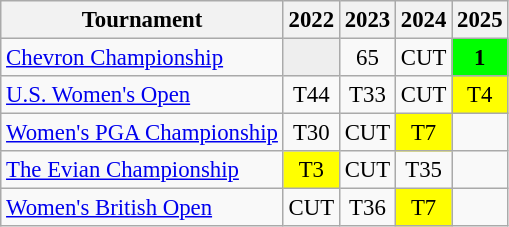<table class="wikitable" style="font-size:95%;text-align:center;">
<tr>
<th>Tournament</th>
<th>2022</th>
<th>2023</th>
<th>2024</th>
<th>2025</th>
</tr>
<tr>
<td align=left><a href='#'>Chevron Championship</a></td>
<td style="background:#eeeeee;"></td>
<td>65</td>
<td>CUT</td>
<td style="background:lime;"><strong>1 </strong></td>
</tr>
<tr>
<td align=left><a href='#'>U.S. Women's Open</a></td>
<td>T44</td>
<td>T33</td>
<td>CUT</td>
<td style="background:yellow;">T4</td>
</tr>
<tr>
<td align=left><a href='#'>Women's PGA Championship</a></td>
<td>T30</td>
<td>CUT</td>
<td style="background:yellow;">T7</td>
<td></td>
</tr>
<tr>
<td align=left><a href='#'>The Evian Championship</a></td>
<td style="background:yellow;">T3</td>
<td>CUT</td>
<td>T35</td>
<td></td>
</tr>
<tr>
<td align=left><a href='#'>Women's British Open</a></td>
<td>CUT</td>
<td>T36</td>
<td style="background:yellow;">T7</td>
<td></td>
</tr>
</table>
